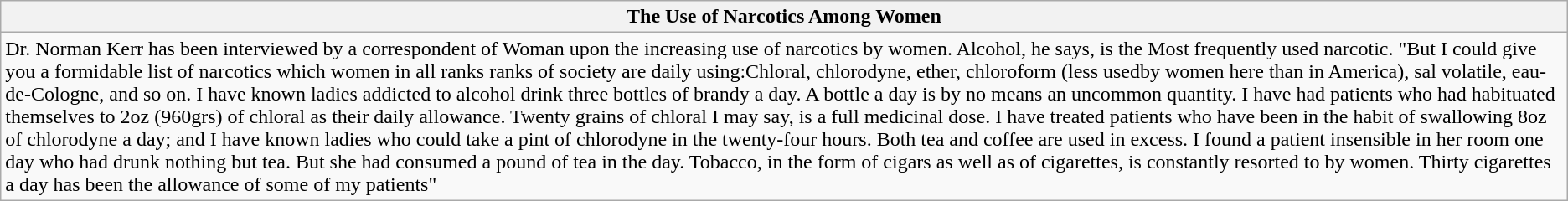<table class="wikitable">
<tr>
<th>The Use of Narcotics Among Women</th>
</tr>
<tr>
<td>Dr. Norman Kerr has been interviewed by a correspondent of Woman upon the increasing use of narcotics by women. Alcohol, he says, is the Most frequently used narcotic. "But I could give you a formidable list of narcotics which women in all ranks ranks of society are daily using:Chloral, chlorodyne, ether, chloroform (less usedby women here than in America), sal volatile, eau-de-Cologne, and so on. I have known ladies addicted to alcohol drink three bottles of brandy a day. A bottle a day is by no means an uncommon quantity. I have had patients who had habituated themselves to 2oz (960grs) of chloral as their daily allowance. Twenty grains of chloral I may say, is a full medicinal dose. I have treated patients who have been in the habit of swallowing 8oz of chlorodyne a day; and I have known ladies who could take a pint of chlorodyne in the twenty-four hours. Both tea and coffee are used in excess. I found a patient insensible in her room one day who had drunk nothing but tea. But she had consumed a pound of tea in the day. Tobacco, in the form of cigars as well as of cigarettes, is constantly resorted to by women. Thirty cigarettes a day has been the allowance of some of my patients" </td>
</tr>
</table>
